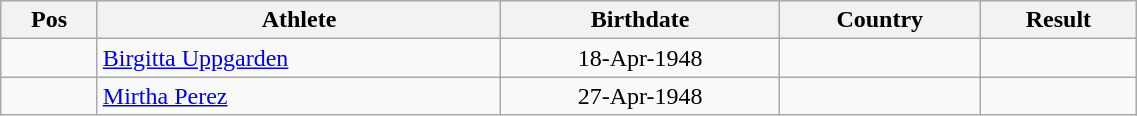<table class="wikitable"  style="text-align:center; width:60%;">
<tr>
<th>Pos</th>
<th>Athlete</th>
<th>Birthdate</th>
<th>Country</th>
<th>Result</th>
</tr>
<tr>
<td align=center></td>
<td align=left><a href='#'>Birgitta Uppgarden</a></td>
<td>18-Apr-1948</td>
<td align=left></td>
<td></td>
</tr>
<tr>
<td align=center></td>
<td align=left><a href='#'>Mirtha Perez</a></td>
<td>27-Apr-1948</td>
<td align=left></td>
<td></td>
</tr>
</table>
